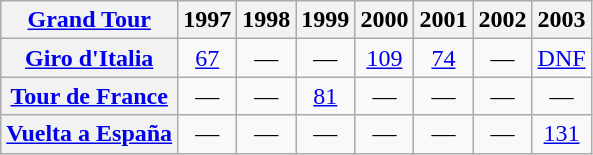<table class="wikitable plainrowheaders">
<tr>
<th scope="col"><a href='#'>Grand Tour</a></th>
<th scope="col">1997</th>
<th scope="col">1998</th>
<th scope="col">1999</th>
<th scope="col">2000</th>
<th scope="col">2001</th>
<th scope="col">2002</th>
<th scope="col">2003</th>
</tr>
<tr style="text-align:center;">
<th scope="row"> <a href='#'>Giro d'Italia</a></th>
<td style="text-align:center;"><a href='#'>67</a></td>
<td>—</td>
<td>—</td>
<td style="text-align:center;"><a href='#'>109</a></td>
<td style="text-align:center;"><a href='#'>74</a></td>
<td>—</td>
<td style="text-align:center;"><a href='#'>DNF</a></td>
</tr>
<tr style="text-align:center;">
<th scope="row"> <a href='#'>Tour de France</a></th>
<td>—</td>
<td>—</td>
<td style="text-align:center;"><a href='#'>81</a></td>
<td>—</td>
<td>—</td>
<td>—</td>
<td>—</td>
</tr>
<tr style="text-align:center;">
<th scope="row"> <a href='#'>Vuelta a España</a></th>
<td>—</td>
<td>—</td>
<td>—</td>
<td>—</td>
<td>—</td>
<td>—</td>
<td style="text-align:center;"><a href='#'>131</a></td>
</tr>
</table>
